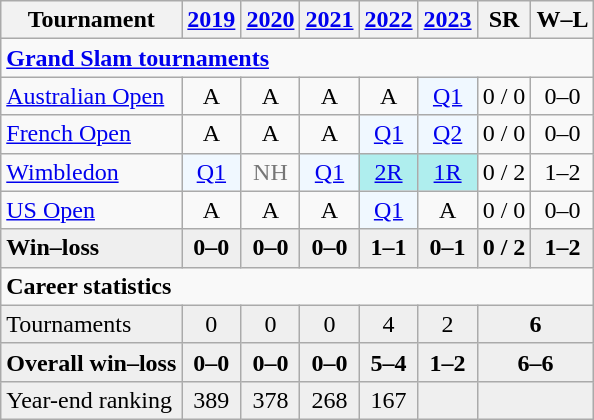<table class=wikitable style=text-align:center>
<tr>
<th>Tournament</th>
<th><a href='#'>2019</a></th>
<th><a href='#'>2020</a></th>
<th><a href='#'>2021</a></th>
<th><a href='#'>2022</a></th>
<th><a href='#'>2023</a></th>
<th>SR</th>
<th>W–L</th>
</tr>
<tr>
<td colspan="8" align="left"><strong><a href='#'>Grand Slam tournaments</a></strong></td>
</tr>
<tr>
<td align=left><a href='#'>Australian Open</a></td>
<td>A</td>
<td>A</td>
<td>A</td>
<td>A</td>
<td bgcolor=f0f8ff><a href='#'>Q1</a></td>
<td>0 / 0</td>
<td>0–0</td>
</tr>
<tr>
<td align=left><a href='#'>French Open</a></td>
<td>A</td>
<td>A</td>
<td>A</td>
<td bgcolor=f0f8ff><a href='#'>Q1</a></td>
<td bgcolor=f0f8ff><a href='#'>Q2</a></td>
<td>0 / 0</td>
<td>0–0</td>
</tr>
<tr>
<td align=left><a href='#'>Wimbledon</a></td>
<td bgcolor=f0f8ff><a href='#'>Q1</a></td>
<td style=color:#767676>NH</td>
<td bgcolor=f0f8ff><a href='#'>Q1</a></td>
<td bgcolor=afeeee><a href='#'>2R</a></td>
<td bgcolor=afeeee><a href='#'>1R</a></td>
<td>0 / 2</td>
<td>1–2</td>
</tr>
<tr>
<td align=left><a href='#'>US Open</a></td>
<td>A</td>
<td>A</td>
<td>A</td>
<td bgcolor=f0f8ff><a href='#'>Q1</a></td>
<td>A</td>
<td>0 / 0</td>
<td>0–0</td>
</tr>
<tr style=font-weight:bold;background:#efefef>
<td style=text-align:left>Win–loss</td>
<td>0–0</td>
<td>0–0</td>
<td>0–0</td>
<td>1–1</td>
<td>0–1</td>
<td>0 / 2</td>
<td>1–2</td>
</tr>
<tr>
<td colspan="12" align="left"><strong>Career statistics</strong></td>
</tr>
<tr bgcolor=efefef>
<td align=left>Tournaments</td>
<td>0</td>
<td>0</td>
<td>0</td>
<td>4</td>
<td>2</td>
<td colspan="2"><strong>6</strong></td>
</tr>
<tr style=font-weight:bold;background:#efefef>
<td style=text-align:left>Overall win–loss</td>
<td>0–0</td>
<td>0–0</td>
<td>0–0</td>
<td>5–4</td>
<td>1–2</td>
<td colspan="2">6–6</td>
</tr>
<tr bgcolor=efefef>
<td align=left>Year-end ranking</td>
<td>389</td>
<td>378</td>
<td>268</td>
<td>167</td>
<td></td>
<td colspan="2"></td>
</tr>
</table>
